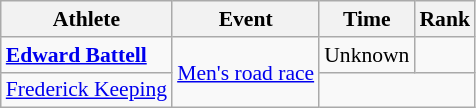<table class=wikitable style=font-size:90%;text-align:center>
<tr>
<th>Athlete</th>
<th>Event</th>
<th>Time</th>
<th>Rank</th>
</tr>
<tr>
<td align=left><strong><a href='#'>Edward Battell</a></strong></td>
<td align=left rowspan=2><a href='#'>Men's road race</a></td>
<td>Unknown</td>
<td></td>
</tr>
<tr>
<td align=left><a href='#'>Frederick Keeping</a></td>
<td colspan=2></td>
</tr>
</table>
